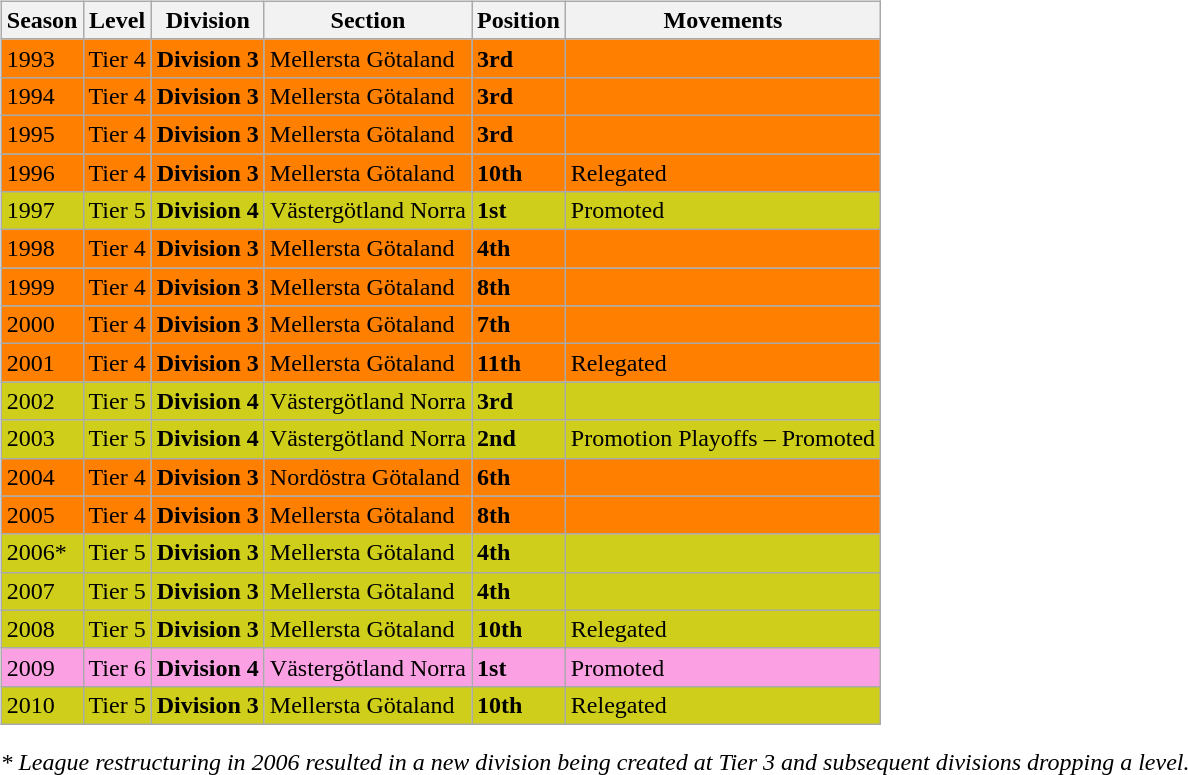<table>
<tr>
<td valign="top" width=0%><br><table class="wikitable">
<tr style="background:#f0f6fa;">
<th><strong>Season</strong></th>
<th><strong>Level</strong></th>
<th><strong>Division</strong></th>
<th><strong>Section</strong></th>
<th><strong>Position</strong></th>
<th><strong>Movements</strong></th>
</tr>
<tr>
<td style="background:#FF7F00;">1993</td>
<td style="background:#FF7F00;">Tier 4</td>
<td style="background:#FF7F00;"><strong>Division 3</strong></td>
<td style="background:#FF7F00;">Mellersta Götaland</td>
<td style="background:#FF7F00;"><strong>3rd</strong></td>
<td style="background:#FF7F00;"></td>
</tr>
<tr>
<td style="background:#FF7F00;">1994</td>
<td style="background:#FF7F00;">Tier 4</td>
<td style="background:#FF7F00;"><strong>Division 3</strong></td>
<td style="background:#FF7F00;">Mellersta Götaland</td>
<td style="background:#FF7F00;"><strong>3rd</strong></td>
<td style="background:#FF7F00;"></td>
</tr>
<tr>
<td style="background:#FF7F00;">1995</td>
<td style="background:#FF7F00;">Tier 4</td>
<td style="background:#FF7F00;"><strong>Division 3</strong></td>
<td style="background:#FF7F00;">Mellersta Götaland</td>
<td style="background:#FF7F00;"><strong>3rd</strong></td>
<td style="background:#FF7F00;"></td>
</tr>
<tr>
<td style="background:#FF7F00;">1996</td>
<td style="background:#FF7F00;">Tier 4</td>
<td style="background:#FF7F00;"><strong>Division 3</strong></td>
<td style="background:#FF7F00;">Mellersta Götaland</td>
<td style="background:#FF7F00;"><strong>10th</strong></td>
<td style="background:#FF7F00;">Relegated</td>
</tr>
<tr>
<td style="background:#CECE1B;">1997</td>
<td style="background:#CECE1B;">Tier 5</td>
<td style="background:#CECE1B;"><strong>Division 4</strong></td>
<td style="background:#CECE1B;">Västergötland Norra</td>
<td style="background:#CECE1B;"><strong>1st</strong></td>
<td style="background:#CECE1B;">Promoted</td>
</tr>
<tr>
<td style="background:#FF7F00;">1998</td>
<td style="background:#FF7F00;">Tier 4</td>
<td style="background:#FF7F00;"><strong>Division 3</strong></td>
<td style="background:#FF7F00;">Mellersta Götaland</td>
<td style="background:#FF7F00;"><strong>4th</strong></td>
<td style="background:#FF7F00;"></td>
</tr>
<tr>
<td style="background:#FF7F00;">1999</td>
<td style="background:#FF7F00;">Tier 4</td>
<td style="background:#FF7F00;"><strong>Division 3</strong></td>
<td style="background:#FF7F00;">Mellersta Götaland</td>
<td style="background:#FF7F00;"><strong>8th</strong></td>
<td style="background:#FF7F00;"></td>
</tr>
<tr>
<td style="background:#FF7F00;">2000</td>
<td style="background:#FF7F00;">Tier 4</td>
<td style="background:#FF7F00;"><strong>Division 3</strong></td>
<td style="background:#FF7F00;">Mellersta Götaland</td>
<td style="background:#FF7F00;"><strong>7th</strong></td>
<td style="background:#FF7F00;"></td>
</tr>
<tr>
<td style="background:#FF7F00;">2001</td>
<td style="background:#FF7F00;">Tier 4</td>
<td style="background:#FF7F00;"><strong>Division 3</strong></td>
<td style="background:#FF7F00;">Mellersta Götaland</td>
<td style="background:#FF7F00;"><strong>11th</strong></td>
<td style="background:#FF7F00;">Relegated</td>
</tr>
<tr>
<td style="background:#CECE1B;">2002</td>
<td style="background:#CECE1B;">Tier 5</td>
<td style="background:#CECE1B;"><strong>Division 4</strong></td>
<td style="background:#CECE1B;">Västergötland Norra</td>
<td style="background:#CECE1B;"><strong>3rd</strong></td>
<td style="background:#CECE1B;"></td>
</tr>
<tr>
<td style="background:#CECE1B;">2003</td>
<td style="background:#CECE1B;">Tier 5</td>
<td style="background:#CECE1B;"><strong>Division 4</strong></td>
<td style="background:#CECE1B;">Västergötland Norra</td>
<td style="background:#CECE1B;"><strong>2nd</strong></td>
<td style="background:#CECE1B;">Promotion Playoffs – Promoted</td>
</tr>
<tr>
<td style="background:#FF7F00;">2004</td>
<td style="background:#FF7F00;">Tier 4</td>
<td style="background:#FF7F00;"><strong>Division 3</strong></td>
<td style="background:#FF7F00;">Nordöstra Götaland</td>
<td style="background:#FF7F00;"><strong>6th</strong></td>
<td style="background:#FF7F00;"></td>
</tr>
<tr>
<td style="background:#FF7F00;">2005</td>
<td style="background:#FF7F00;">Tier 4</td>
<td style="background:#FF7F00;"><strong>Division 3</strong></td>
<td style="background:#FF7F00;">Mellersta Götaland</td>
<td style="background:#FF7F00;"><strong>8th</strong></td>
<td style="background:#FF7F00;"></td>
</tr>
<tr>
<td style="background:#CECE1B;">2006*</td>
<td style="background:#CECE1B;">Tier 5</td>
<td style="background:#CECE1B;"><strong>Division 3</strong></td>
<td style="background:#CECE1B;">Mellersta Götaland</td>
<td style="background:#CECE1B;"><strong>4th</strong></td>
<td style="background:#CECE1B;"></td>
</tr>
<tr>
<td style="background:#CECE1B;">2007</td>
<td style="background:#CECE1B;">Tier 5</td>
<td style="background:#CECE1B;"><strong>Division 3</strong></td>
<td style="background:#CECE1B;">Mellersta Götaland</td>
<td style="background:#CECE1B;"><strong>4th</strong></td>
<td style="background:#CECE1B;"></td>
</tr>
<tr>
<td style="background:#CECE1B;">2008</td>
<td style="background:#CECE1B;">Tier 5</td>
<td style="background:#CECE1B;"><strong>Division 3</strong></td>
<td style="background:#CECE1B;">Mellersta Götaland</td>
<td style="background:#CECE1B;"><strong>10th</strong></td>
<td style="background:#CECE1B;">Relegated</td>
</tr>
<tr>
<td style="background:#FBA0E3;">2009</td>
<td style="background:#FBA0E3;">Tier 6</td>
<td style="background:#FBA0E3;"><strong>Division 4</strong></td>
<td style="background:#FBA0E3;">Västergötland Norra</td>
<td style="background:#FBA0E3;"><strong>1st</strong></td>
<td style="background:#FBA0E3;">Promoted</td>
</tr>
<tr>
<td style="background:#CECE1B;">2010</td>
<td style="background:#CECE1B;">Tier 5</td>
<td style="background:#CECE1B;"><strong>Division 3</strong></td>
<td style="background:#CECE1B;">Mellersta Götaland</td>
<td style="background:#CECE1B;"><strong>10th</strong></td>
<td style="background:#CECE1B;">Relegated</td>
</tr>
</table>
<em>* League restructuring in 2006 resulted in a new division being created at Tier 3 and subsequent divisions dropping a level.</em> 


</td>
</tr>
</table>
